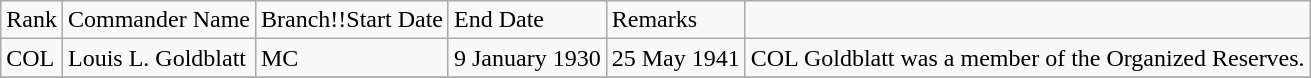<table class="wikitable">
<tr>
<td>Rank</td>
<td>Commander Name</td>
<td>Branch!!Start Date</td>
<td>End Date</td>
<td>Remarks</td>
</tr>
<tr>
<td>COL</td>
<td>Louis L. Goldblatt</td>
<td>MC</td>
<td>9 January 1930</td>
<td>25 May 1941</td>
<td>COL Goldblatt was a member of the Organized Reserves.</td>
</tr>
<tr>
</tr>
</table>
